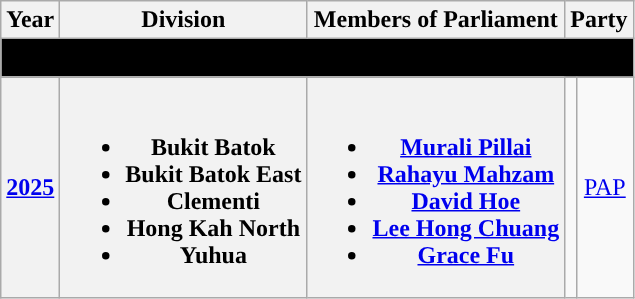<table class="wikitable" align="center" style="text-align:center">
<tr>
<th>Year</th>
<th>Division</th>
<th>Members of Parliament</th>
<th colspan="2">Party</th>
</tr>
<tr>
<td colspan="5" bgcolor="black"><span><strong>Formation</strong></span></td>
</tr>
<tr>
<th><a href='#'>2025</a></th>
<th><br><ul><li>Bukit Batok</li><li>Bukit Batok East</li><li>Clementi</li><li>Hong Kah North</li><li>Yuhua</li></ul></th>
<th><br><ul><li><a href='#'>Murali Pillai</a></li><li><a href='#'>Rahayu Mahzam</a></li><li><a href='#'>David Hoe</a></li><li><a href='#'>Lee Hong Chuang</a></li><li><a href='#'>Grace Fu</a></li></ul></th>
<td></td>
<td><a href='#'>PAP</a></td>
</tr>
</table>
